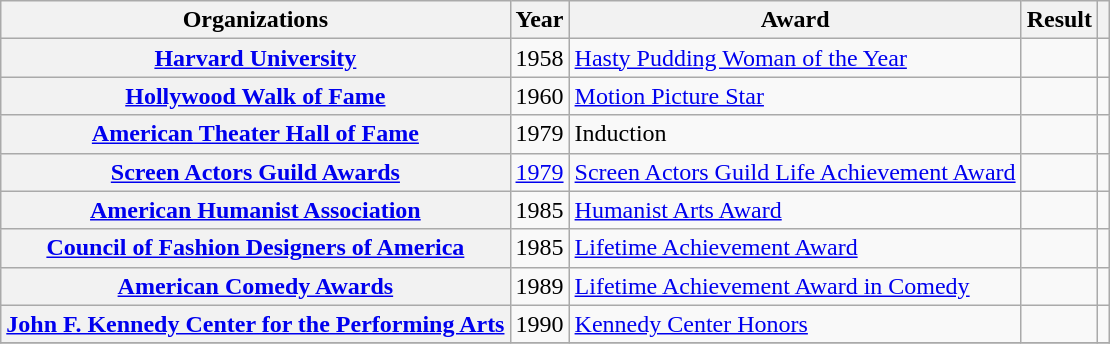<table class= "wikitable plainrowheaders sortable">
<tr>
<th>Organizations</th>
<th scope="col">Year</th>
<th scope="col">Award</th>
<th scope="col">Result</th>
<th scope="col" class="unsortable"></th>
</tr>
<tr>
<th scope="row" rowspan="1"><a href='#'>Harvard University</a></th>
<td style="text-align:center;">1958</td>
<td><a href='#'>Hasty Pudding Woman of the Year</a></td>
<td></td>
<td style="text-align:center;"></td>
</tr>
<tr>
<th scope="row" rowspan="1"><a href='#'>Hollywood Walk of Fame</a></th>
<td style="text-align:center;">1960</td>
<td><a href='#'>Motion Picture Star</a></td>
<td></td>
<td style="text-align:center;"></td>
</tr>
<tr>
<th scope="row" rowspan="1"><a href='#'>American Theater Hall of Fame</a></th>
<td style="text-align:center;">1979</td>
<td>Induction</td>
<td></td>
<td style="text-align:center;"></td>
</tr>
<tr>
<th scope="row" rowspan="1"><a href='#'>Screen Actors Guild Awards</a></th>
<td style="text-align:center;"><a href='#'>1979</a></td>
<td><a href='#'>Screen Actors Guild Life Achievement Award</a></td>
<td></td>
<td style="text-align:center;"></td>
</tr>
<tr>
<th scope="row" rowspan="1"><a href='#'>American Humanist Association</a></th>
<td style="text-align:center;">1985</td>
<td><a href='#'>Humanist Arts Award</a></td>
<td></td>
<td style="text-align:center;"></td>
</tr>
<tr>
<th scope="row" rowspan="1"><a href='#'>Council of Fashion Designers of America</a></th>
<td style="text-align:center;">1985</td>
<td><a href='#'>Lifetime Achievement Award</a></td>
<td></td>
<td style="text-align:center;"></td>
</tr>
<tr>
<th scope="row" rowspan="1"><a href='#'>American Comedy Awards</a></th>
<td style="text-align:center;">1989</td>
<td><a href='#'>Lifetime Achievement Award in Comedy</a></td>
<td></td>
<td style="text-align:center;"></td>
</tr>
<tr>
<th scope="row" rowspan="1"><a href='#'>John F. Kennedy Center for the Performing Arts</a></th>
<td style="text-align:center;">1990</td>
<td><a href='#'>Kennedy Center Honors</a></td>
<td></td>
<td style="text-align:center;"></td>
</tr>
<tr>
</tr>
</table>
